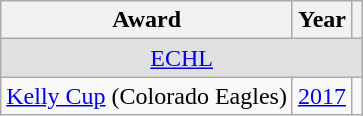<table class="wikitable">
<tr>
<th>Award</th>
<th>Year</th>
<th></th>
</tr>
<tr ALIGN="center" bgcolor="#e0e0e0">
<td colspan="3"><a href='#'>ECHL</a></td>
</tr>
<tr>
<td><a href='#'>Kelly Cup</a> (Colorado Eagles)</td>
<td><a href='#'>2017</a></td>
<td></td>
</tr>
</table>
